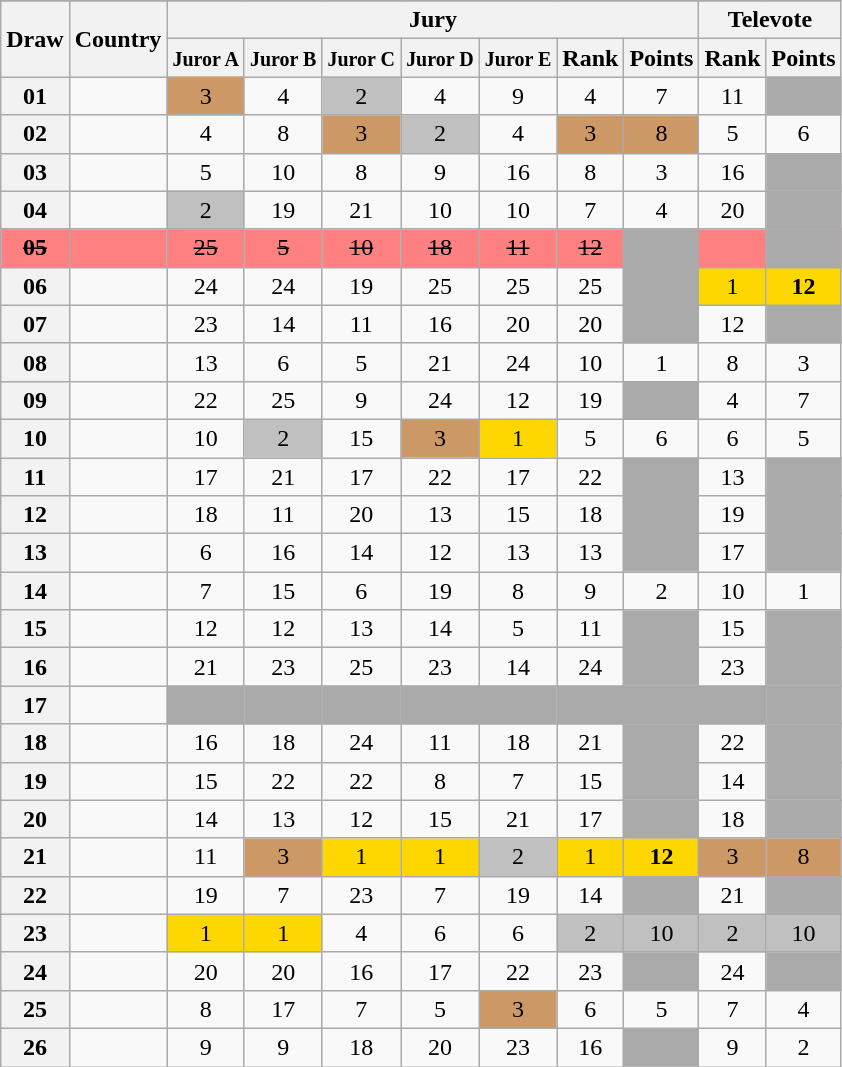<table class="sortable wikitable collapsible plainrowheaders" style="text-align:center;">
<tr>
</tr>
<tr>
<th scope="col" rowspan="2">Draw</th>
<th scope="col" rowspan="2">Country</th>
<th scope="col" colspan="7">Jury</th>
<th scope="col" colspan="2">Televote</th>
</tr>
<tr>
<th scope="col"><small>Juror A</small></th>
<th scope="col"><small>Juror B</small></th>
<th scope="col"><small>Juror C</small></th>
<th scope="col"><small>Juror D</small></th>
<th scope="col"><small>Juror E</small></th>
<th scope="col">Rank</th>
<th scope="col" class="unsortable">Points</th>
<th scope="col">Rank</th>
<th scope="col" class="unsortable">Points</th>
</tr>
<tr>
<th scope="row" style="text-align:center;">01</th>
<td style="text-align:left;"></td>
<td style="background:#CC9966;">3</td>
<td>4</td>
<td style="background:silver;">2</td>
<td>4</td>
<td>9</td>
<td>4</td>
<td>7</td>
<td>11</td>
<td style="background:#AAAAAA;"></td>
</tr>
<tr>
<th scope="row" style="text-align:center;">02</th>
<td style="text-align:left;"></td>
<td>4</td>
<td>8</td>
<td style="background:#CC9966;">3</td>
<td style="background:silver;">2</td>
<td>4</td>
<td style="background:#CC9966;">3</td>
<td style="background:#CC9966;">8</td>
<td>5</td>
<td>6</td>
</tr>
<tr>
<th scope="row" style="text-align:center;">03</th>
<td style="text-align:left;"></td>
<td>5</td>
<td>10</td>
<td>8</td>
<td>9</td>
<td>16</td>
<td>8</td>
<td>3</td>
<td>16</td>
<td style="background:#AAAAAA;"></td>
</tr>
<tr>
<th scope="row" style="text-align:center;">04</th>
<td style="text-align:left;"></td>
<td style="background:silver;">2</td>
<td>19</td>
<td>21</td>
<td>10</td>
<td>10</td>
<td>7</td>
<td>4</td>
<td>20</td>
<td style="background:#AAAAAA;"></td>
</tr>
<tr style="background:#FE8080">
<th scope="row" style="text-align:center; background:#FE8080"><s>05</s></th>
<td style="text-align:left;"><s></s> </td>
<td><s>25</s></td>
<td><s>5</s></td>
<td><s>10</s></td>
<td><s>18</s></td>
<td><s>11</s></td>
<td><s>12</s></td>
<td style="background:#AAAAAA;"></td>
<td></td>
<td style="background:#AAAAAA;"></td>
</tr>
<tr>
<th scope="row" style="text-align:center;">06</th>
<td style="text-align:left;"></td>
<td>24</td>
<td>24</td>
<td>19</td>
<td>25</td>
<td>25</td>
<td>25</td>
<td style="background:#AAAAAA;"></td>
<td style="background:gold;">1</td>
<td style="background:gold;"><strong>12</strong></td>
</tr>
<tr>
<th scope="row" style="text-align:center;">07</th>
<td style="text-align:left;"></td>
<td>23</td>
<td>14</td>
<td>11</td>
<td>16</td>
<td>20</td>
<td>20</td>
<td style="background:#AAAAAA;"></td>
<td>12</td>
<td style="background:#AAAAAA;"></td>
</tr>
<tr>
<th scope="row" style="text-align:center;">08</th>
<td style="text-align:left;"></td>
<td>13</td>
<td>6</td>
<td>5</td>
<td>21</td>
<td>24</td>
<td>10</td>
<td>1</td>
<td>8</td>
<td>3</td>
</tr>
<tr>
<th scope="row" style="text-align:center;">09</th>
<td style="text-align:left;"></td>
<td>22</td>
<td>25</td>
<td>9</td>
<td>24</td>
<td>12</td>
<td>19</td>
<td style="background:#AAAAAA;"></td>
<td>4</td>
<td>7</td>
</tr>
<tr>
<th scope="row" style="text-align:center;">10</th>
<td style="text-align:left;"></td>
<td>10</td>
<td style="background:silver;">2</td>
<td>15</td>
<td style="background:#CC9966;">3</td>
<td style="background:gold;">1</td>
<td>5</td>
<td>6</td>
<td>6</td>
<td>5</td>
</tr>
<tr>
<th scope="row" style="text-align:center;">11</th>
<td style="text-align:left;"></td>
<td>17</td>
<td>21</td>
<td>17</td>
<td>22</td>
<td>17</td>
<td>22</td>
<td style="background:#AAAAAA;"></td>
<td>13</td>
<td style="background:#AAAAAA;"></td>
</tr>
<tr>
<th scope="row" style="text-align:center;">12</th>
<td style="text-align:left;"></td>
<td>18</td>
<td>11</td>
<td>20</td>
<td>13</td>
<td>15</td>
<td>18</td>
<td style="background:#AAAAAA;"></td>
<td>19</td>
<td style="background:#AAAAAA;"></td>
</tr>
<tr>
<th scope="row" style="text-align:center;">13</th>
<td style="text-align:left;"></td>
<td>6</td>
<td>16</td>
<td>14</td>
<td>12</td>
<td>13</td>
<td>13</td>
<td style="background:#AAAAAA;"></td>
<td>17</td>
<td style="background:#AAAAAA;"></td>
</tr>
<tr>
<th scope="row" style="text-align:center;">14</th>
<td style="text-align:left;"></td>
<td>7</td>
<td>15</td>
<td>6</td>
<td>19</td>
<td>8</td>
<td>9</td>
<td>2</td>
<td>10</td>
<td>1</td>
</tr>
<tr>
<th scope="row" style="text-align:center;">15</th>
<td style="text-align:left;"></td>
<td>12</td>
<td>12</td>
<td>13</td>
<td>14</td>
<td>5</td>
<td>11</td>
<td style="background:#AAAAAA;"></td>
<td>15</td>
<td style="background:#AAAAAA;"></td>
</tr>
<tr>
<th scope="row" style="text-align:center;">16</th>
<td style="text-align:left;"></td>
<td>21</td>
<td>23</td>
<td>25</td>
<td>23</td>
<td>14</td>
<td>24</td>
<td style="background:#AAAAAA;"></td>
<td>23</td>
<td style="background:#AAAAAA;"></td>
</tr>
<tr class="sortbottom">
<th scope="row" style="text-align:center;">17</th>
<td style="text-align:left;"></td>
<td style="background:#AAAAAA;"></td>
<td style="background:#AAAAAA;"></td>
<td style="background:#AAAAAA;"></td>
<td style="background:#AAAAAA;"></td>
<td style="background:#AAAAAA;"></td>
<td style="background:#AAAAAA;"></td>
<td style="background:#AAAAAA;"></td>
<td style="background:#AAAAAA;"></td>
<td style="background:#AAAAAA;"></td>
</tr>
<tr>
<th scope="row" style="text-align:center;">18</th>
<td style="text-align:left;"></td>
<td>16</td>
<td>18</td>
<td>24</td>
<td>11</td>
<td>18</td>
<td>21</td>
<td style="background:#AAAAAA;"></td>
<td>22</td>
<td style="background:#AAAAAA;"></td>
</tr>
<tr>
<th scope="row" style="text-align:center;">19</th>
<td style="text-align:left;"></td>
<td>15</td>
<td>22</td>
<td>22</td>
<td>8</td>
<td>7</td>
<td>15</td>
<td style="background:#AAAAAA;"></td>
<td>14</td>
<td style="background:#AAAAAA;"></td>
</tr>
<tr>
<th scope="row" style="text-align:center;">20</th>
<td style="text-align:left;"></td>
<td>14</td>
<td>13</td>
<td>12</td>
<td>15</td>
<td>21</td>
<td>17</td>
<td style="background:#AAAAAA;"></td>
<td>18</td>
<td style="background:#AAAAAA;"></td>
</tr>
<tr>
<th scope="row" style="text-align:center;">21</th>
<td style="text-align:left;"></td>
<td>11</td>
<td style="background:#CC9966;">3</td>
<td style="background:gold;">1</td>
<td style="background:gold;">1</td>
<td style="background:silver;">2</td>
<td style="background:gold;">1</td>
<td style="background:gold;"><strong>12</strong></td>
<td style="background:#CC9966;">3</td>
<td style="background:#CC9966;">8</td>
</tr>
<tr>
<th scope="row" style="text-align:center;">22</th>
<td style="text-align:left;"></td>
<td>19</td>
<td>7</td>
<td>23</td>
<td>7</td>
<td>19</td>
<td>14</td>
<td style="background:#AAAAAA;"></td>
<td>21</td>
<td style="background:#AAAAAA;"></td>
</tr>
<tr>
<th scope="row" style="text-align:center;">23</th>
<td style="text-align:left;"></td>
<td style="background:gold;">1</td>
<td style="background:gold;">1</td>
<td>4</td>
<td>6</td>
<td>6</td>
<td style="background:silver;">2</td>
<td style="background:silver;">10</td>
<td style="background:silver;">2</td>
<td style="background:silver;">10</td>
</tr>
<tr>
<th scope="row" style="text-align:center;">24</th>
<td style="text-align:left;"></td>
<td>20</td>
<td>20</td>
<td>16</td>
<td>17</td>
<td>22</td>
<td>23</td>
<td style="background:#AAAAAA;"></td>
<td>24</td>
<td style="background:#AAAAAA;"></td>
</tr>
<tr>
<th scope="row" style="text-align:center;">25</th>
<td style="text-align:left;"></td>
<td>8</td>
<td>17</td>
<td>7</td>
<td>5</td>
<td style="background:#CC9966;">3</td>
<td>6</td>
<td>5</td>
<td>7</td>
<td>4</td>
</tr>
<tr>
<th scope="row" style="text-align:center;">26</th>
<td style="text-align:left;"></td>
<td>9</td>
<td>9</td>
<td>18</td>
<td>20</td>
<td>23</td>
<td>16</td>
<td style="background:#AAAAAA;"></td>
<td>9</td>
<td>2</td>
</tr>
</table>
